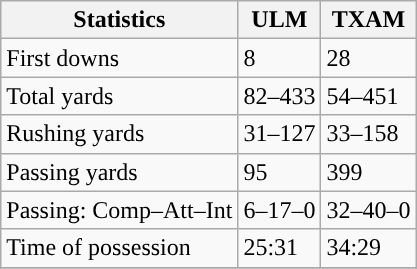<table class="wikitable" style="float: left;">
<tr>
<th>Statistics</th>
<th>ULM</th>
<th>TXAM</th>
</tr>
<tr>
<td>First downs</td>
<td>8</td>
<td>28</td>
</tr>
<tr>
<td>Total yards</td>
<td>82–433</td>
<td>54–451</td>
</tr>
<tr>
<td>Rushing yards</td>
<td>31–127</td>
<td>33–158</td>
</tr>
<tr>
<td>Passing yards</td>
<td>95</td>
<td>399</td>
</tr>
<tr>
<td>Passing: Comp–Att–Int</td>
<td>6–17–0</td>
<td>32–40–0</td>
</tr>
<tr>
<td>Time of possession</td>
<td>25:31</td>
<td>34:29</td>
</tr>
<tr>
</tr>
</table>
